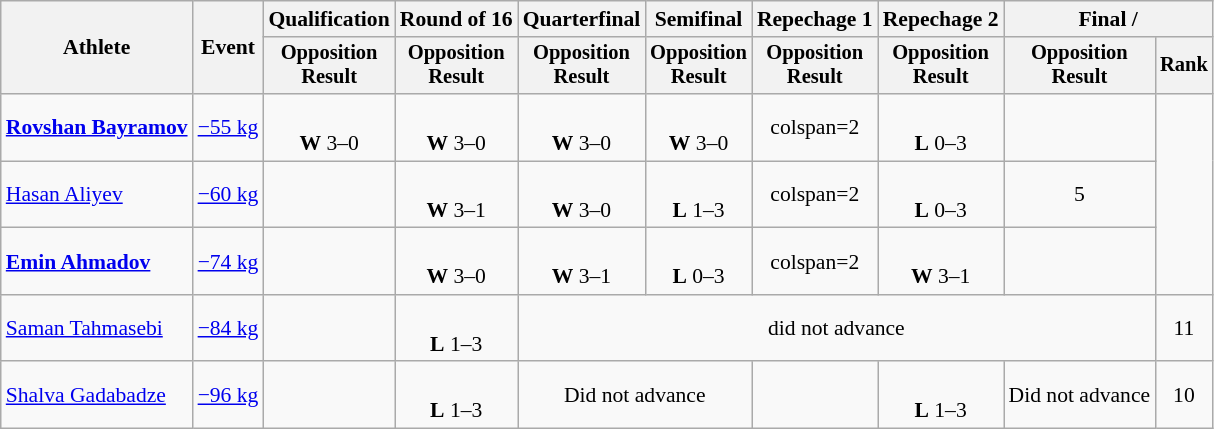<table class="wikitable" style="font-size:90%">
<tr>
<th rowspan="2">Athlete</th>
<th rowspan="2">Event</th>
<th>Qualification</th>
<th>Round of 16</th>
<th>Quarterfinal</th>
<th>Semifinal</th>
<th>Repechage 1</th>
<th>Repechage 2</th>
<th colspan=2>Final / </th>
</tr>
<tr style="font-size: 95%">
<th>Opposition<br>Result</th>
<th>Opposition<br>Result</th>
<th>Opposition<br>Result</th>
<th>Opposition<br>Result</th>
<th>Opposition<br>Result</th>
<th>Opposition<br>Result</th>
<th>Opposition<br>Result</th>
<th>Rank</th>
</tr>
<tr align=center>
<td align=left><strong><a href='#'>Rovshan Bayramov</a></strong></td>
<td align=left><a href='#'>−55 kg</a></td>
<td><br><strong>W</strong> 3–0 <sup></sup></td>
<td><br><strong>W</strong> 3–0 <sup></sup></td>
<td><br><strong>W</strong> 3–0 <sup></sup></td>
<td><br><strong>W</strong> 3–0 <sup></sup></td>
<td>colspan=2 </td>
<td><br><strong>L</strong> 0–3 <sup></sup></td>
<td></td>
</tr>
<tr align=center>
<td align=left><a href='#'>Hasan Aliyev</a></td>
<td align=left><a href='#'>−60 kg</a></td>
<td></td>
<td><br><strong>W</strong> 3–1 <sup></sup></td>
<td><br><strong>W</strong> 3–0 <sup></sup></td>
<td><br><strong>L</strong> 1–3 <sup></sup></td>
<td>colspan=2 </td>
<td><br><strong>L</strong> 0–3 <sup></sup></td>
<td>5</td>
</tr>
<tr align=center>
<td align=left><strong><a href='#'>Emin Ahmadov</a></strong></td>
<td align=left><a href='#'>−74 kg</a></td>
<td></td>
<td><br><strong>W</strong> 3–0 <sup></sup></td>
<td><br><strong>W</strong> 3–1 <sup></sup></td>
<td><br><strong>L</strong> 0–3 <sup></sup></td>
<td>colspan=2 </td>
<td><br><strong>W</strong> 3–1 <sup></sup></td>
<td></td>
</tr>
<tr align=center>
<td align=left><a href='#'>Saman Tahmasebi</a></td>
<td align=left><a href='#'>−84 kg</a></td>
<td></td>
<td><br><strong>L</strong> 1–3 <sup></sup></td>
<td colspan=5>did not advance</td>
<td>11</td>
</tr>
<tr align=center>
<td align=left><a href='#'>Shalva Gadabadze</a></td>
<td align=left><a href='#'>−96 kg</a></td>
<td></td>
<td><br><strong>L</strong> 1–3 <sup></sup></td>
<td colspan=2>Did not advance</td>
<td></td>
<td><br><strong>L</strong> 1–3 <sup></sup></td>
<td>Did not advance</td>
<td>10</td>
</tr>
</table>
